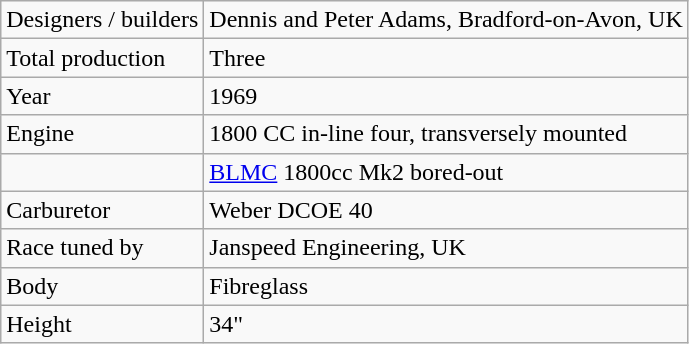<table class="wikitable">
<tr>
<td>Designers / builders</td>
<td>Dennis and Peter Adams, Bradford-on-Avon, UK</td>
</tr>
<tr>
<td>Total production</td>
<td>Three</td>
</tr>
<tr>
<td>Year</td>
<td>1969</td>
</tr>
<tr>
<td>Engine</td>
<td>1800 CC in-line four, transversely mounted</td>
</tr>
<tr>
<td></td>
<td><a href='#'>BLMC</a> 1800cc Mk2 bored-out</td>
</tr>
<tr>
<td>Carburetor</td>
<td>Weber DCOE 40</td>
</tr>
<tr>
<td>Race tuned by</td>
<td>Janspeed Engineering, UK</td>
</tr>
<tr>
<td>Body</td>
<td>Fibreglass</td>
</tr>
<tr>
<td>Height</td>
<td>34"</td>
</tr>
</table>
